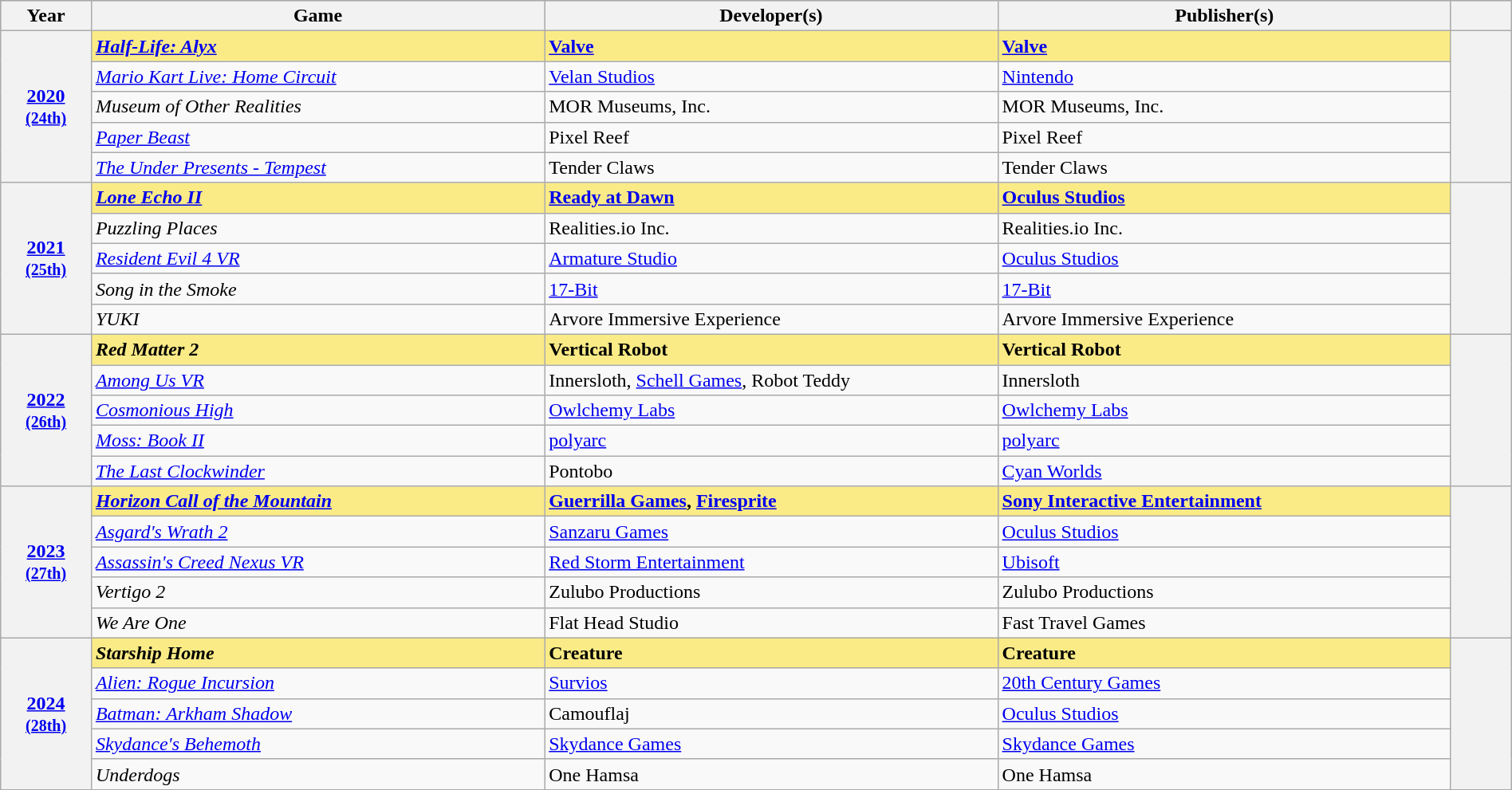<table class="wikitable sortable" style="width:100%;">
<tr style="background:#bebebe">
<th scope="col" style="width:6%;">Year</th>
<th scope="col" style="width:30%;">Game</th>
<th scope="col" style="width:30%;">Developer(s)</th>
<th scope="col" style="width:30%;">Publisher(s)</th>
<th scope="col" style="width:4%;" class="unsortable"></th>
</tr>
<tr>
<th scope="row" rowspan="5" style="text-align:center"><a href='#'>2020</a> <br><small><a href='#'>(24th)</a> </small></th>
<td style="background:#FAEB86"><strong><em><a href='#'>Half-Life: Alyx</a></em></strong></td>
<td style="background:#FAEB86"><strong><a href='#'>Valve</a></strong></td>
<td style="background:#FAEB86"><strong><a href='#'>Valve</a></strong></td>
<th scope="row" rowspan="5" style="text-align;center;"></th>
</tr>
<tr>
<td><em><a href='#'>Mario Kart Live: Home Circuit</a></em></td>
<td><a href='#'>Velan Studios</a></td>
<td><a href='#'>Nintendo</a></td>
</tr>
<tr>
<td><em>Museum of Other Realities</em></td>
<td>MOR Museums, Inc.</td>
<td>MOR Museums, Inc.</td>
</tr>
<tr>
<td><em><a href='#'>Paper Beast</a></em></td>
<td>Pixel Reef</td>
<td>Pixel Reef</td>
</tr>
<tr>
<td><em><a href='#'>The Under Presents - Tempest</a></em></td>
<td>Tender Claws</td>
<td>Tender Claws</td>
</tr>
<tr>
<th scope="row" rowspan="5" style="text-align:center"><a href='#'>2021</a> <br><small><a href='#'>(25th)</a> </small></th>
<td style="background:#FAEB86"><strong><em><a href='#'>Lone Echo II</a></em></strong></td>
<td style="background:#FAEB86"><strong><a href='#'>Ready at Dawn</a></strong></td>
<td style="background:#FAEB86"><strong><a href='#'>Oculus Studios</a></strong></td>
<th scope="row" rowspan="5" style="text-align;center;"></th>
</tr>
<tr>
<td><em>Puzzling Places</em></td>
<td>Realities.io Inc.</td>
<td>Realities.io Inc.</td>
</tr>
<tr>
<td><em><a href='#'>Resident Evil 4 VR</a></em></td>
<td><a href='#'>Armature Studio</a></td>
<td><a href='#'>Oculus Studios</a></td>
</tr>
<tr>
<td><em>Song in the Smoke</em></td>
<td><a href='#'>17-Bit</a></td>
<td><a href='#'>17-Bit</a></td>
</tr>
<tr>
<td><em>YUKI</em></td>
<td>Arvore Immersive Experience</td>
<td>Arvore Immersive Experience</td>
</tr>
<tr>
<th scope="row" rowspan="5" style="text-align:center"><a href='#'>2022</a> <br><small><a href='#'>(26th)</a> </small></th>
<td style="background:#FAEB86"><strong><em>Red Matter 2</em></strong></td>
<td style="background:#FAEB86"><strong>Vertical Robot</strong></td>
<td style="background:#FAEB86"><strong>Vertical Robot</strong></td>
<th scope="row" rowspan="5" style="text-align;center;"></th>
</tr>
<tr>
<td><em><a href='#'>Among Us VR</a></em></td>
<td>Innersloth, <a href='#'>Schell Games</a>, Robot Teddy</td>
<td>Innersloth</td>
</tr>
<tr>
<td><em><a href='#'>Cosmonious High</a></em></td>
<td><a href='#'>Owlchemy Labs</a></td>
<td><a href='#'>Owlchemy Labs</a></td>
</tr>
<tr>
<td><em><a href='#'>Moss: Book II</a></em></td>
<td><a href='#'>polyarc</a></td>
<td><a href='#'>polyarc</a></td>
</tr>
<tr>
<td><em><a href='#'>The Last Clockwinder</a></em></td>
<td>Pontobo</td>
<td><a href='#'>Cyan Worlds</a></td>
</tr>
<tr>
<th scope="row" rowspan="5" style="text-align:center"><a href='#'>2023</a> <br><small><a href='#'>(27th)</a> </small></th>
<td style="background:#FAEB86"><strong><em><a href='#'>Horizon Call of the Mountain</a></em></strong></td>
<td style="background:#FAEB86"><strong><a href='#'>Guerrilla Games</a>, <a href='#'>Firesprite</a></strong></td>
<td style="background:#FAEB86"><strong><a href='#'>Sony Interactive Entertainment</a></strong></td>
<th scope="row" rowspan="5" style="text-align;center;"></th>
</tr>
<tr>
<td><em><a href='#'>Asgard's Wrath 2</a></em></td>
<td><a href='#'>Sanzaru Games</a></td>
<td><a href='#'>Oculus Studios</a></td>
</tr>
<tr>
<td><em><a href='#'>Assassin's Creed Nexus VR</a></em></td>
<td><a href='#'>Red Storm Entertainment</a></td>
<td><a href='#'>Ubisoft</a></td>
</tr>
<tr>
<td><em>Vertigo 2</em></td>
<td>Zulubo Productions</td>
<td>Zulubo Productions</td>
</tr>
<tr>
<td><em>We Are One</em></td>
<td>Flat Head Studio</td>
<td>Fast Travel Games</td>
</tr>
<tr>
<th scope="row" rowspan="5" style="text-align:center"><a href='#'>2024</a> <br><small><a href='#'>(28th)</a> </small></th>
<td style="background:#FAEB86"><strong><em>Starship Home</em></strong></td>
<td style="background:#FAEB86"><strong>Creature</strong></td>
<td style="background:#FAEB86"><strong>Creature</strong></td>
<th scope="row" rowspan="5" style="text-align;center;"><br></th>
</tr>
<tr>
<td><em><a href='#'>Alien: Rogue Incursion</a></em></td>
<td><a href='#'>Survios</a></td>
<td><a href='#'>20th Century Games</a></td>
</tr>
<tr>
<td><em><a href='#'>Batman: Arkham Shadow</a></em></td>
<td>Camouflaj</td>
<td><a href='#'>Oculus Studios</a></td>
</tr>
<tr>
<td><em><a href='#'>Skydance's Behemoth</a></em></td>
<td><a href='#'>Skydance Games</a></td>
<td><a href='#'>Skydance Games</a></td>
</tr>
<tr>
<td><em>Underdogs</em></td>
<td>One Hamsa</td>
<td>One Hamsa</td>
</tr>
</table>
